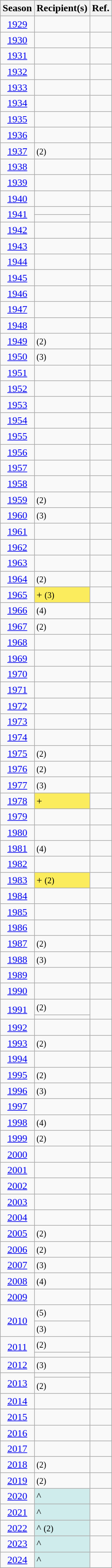<table class="wikitable sortable" style="text-align:center">
<tr>
<th>Season</th>
<th>Recipient(s)</th>
<th class=unsortable>Ref.</th>
</tr>
<tr>
<td><a href='#'>1929</a></td>
<td align=left></td>
<td></td>
</tr>
<tr>
<td><a href='#'>1930</a></td>
<td></td>
<td></td>
</tr>
<tr>
<td><a href='#'>1931</a></td>
<td></td>
<td></td>
</tr>
<tr>
<td><a href='#'>1932</a></td>
<td align=left></td>
<td></td>
</tr>
<tr>
<td><a href='#'>1933</a></td>
<td></td>
<td></td>
</tr>
<tr>
<td><a href='#'>1934</a></td>
<td></td>
<td></td>
</tr>
<tr>
<td><a href='#'>1935</a></td>
<td align=left></td>
<td></td>
</tr>
<tr>
<td><a href='#'>1936</a></td>
<td align=left></td>
<td></td>
</tr>
<tr>
<td><a href='#'>1937</a></td>
<td align=left> <small>(2)</small></td>
<td></td>
</tr>
<tr>
<td><a href='#'>1938</a></td>
<td align=left></td>
<td></td>
</tr>
<tr>
<td><a href='#'>1939</a></td>
<td align=left></td>
<td></td>
</tr>
<tr>
<td><a href='#'>1940</a></td>
<td align=left></td>
<td></td>
</tr>
<tr>
<td rowspan=2><a href='#'>1941</a></td>
<td align=left></td>
<td rowspan=2></td>
</tr>
<tr>
<td align=left></td>
</tr>
<tr>
<td><a href='#'>1942</a></td>
<td align=left></td>
<td></td>
</tr>
<tr>
<td><a href='#'>1943</a></td>
<td align=left></td>
<td></td>
</tr>
<tr>
<td><a href='#'>1944</a></td>
<td align=left></td>
<td></td>
</tr>
<tr>
<td><a href='#'>1945</a></td>
<td align=left></td>
<td></td>
</tr>
<tr>
<td><a href='#'>1946</a></td>
<td align=left></td>
<td></td>
</tr>
<tr>
<td><a href='#'>1947</a></td>
<td align=left></td>
<td></td>
</tr>
<tr>
<td><a href='#'>1948</a></td>
<td align=left></td>
<td></td>
</tr>
<tr>
<td><a href='#'>1949</a></td>
<td align=left> <small>(2)</small></td>
<td></td>
</tr>
<tr>
<td><a href='#'>1950</a></td>
<td align=left> <small>(3)</small></td>
<td></td>
</tr>
<tr>
<td><a href='#'>1951</a></td>
<td align=left></td>
<td></td>
</tr>
<tr>
<td><a href='#'>1952</a></td>
<td align=left></td>
<td></td>
</tr>
<tr>
<td><a href='#'>1953</a></td>
<td align=left></td>
<td></td>
</tr>
<tr>
<td><a href='#'>1954</a></td>
<td align=left></td>
<td></td>
</tr>
<tr>
<td><a href='#'>1955</a></td>
<td align=left></td>
<td></td>
</tr>
<tr>
<td><a href='#'>1956</a></td>
<td align=left></td>
<td></td>
</tr>
<tr>
<td><a href='#'>1957</a></td>
<td align=left></td>
<td></td>
</tr>
<tr>
<td><a href='#'>1958</a></td>
<td align=left></td>
<td></td>
</tr>
<tr>
<td><a href='#'>1959</a></td>
<td align=left> <small>(2)</small></td>
<td></td>
</tr>
<tr>
<td><a href='#'>1960</a></td>
<td align=left> <small>(3)</small></td>
<td></td>
</tr>
<tr>
<td><a href='#'>1961</a></td>
<td align=left></td>
<td></td>
</tr>
<tr>
<td><a href='#'>1962</a></td>
<td align=left></td>
<td></td>
</tr>
<tr>
<td><a href='#'>1963</a></td>
<td align=left></td>
<td></td>
</tr>
<tr>
<td><a href='#'>1964</a></td>
<td align=left> <small>(2)</small></td>
<td></td>
</tr>
<tr>
<td><a href='#'>1965</a></td>
<td style="text-align:left; background:#fbec5d;">+ <small>(3)</small></td>
<td></td>
</tr>
<tr>
<td><a href='#'>1966</a></td>
<td align=left> <small>(4)</small></td>
<td></td>
</tr>
<tr>
<td><a href='#'>1967</a></td>
<td align=left> <small>(2)</small></td>
<td></td>
</tr>
<tr>
<td><a href='#'>1968</a></td>
<td align=left></td>
<td></td>
</tr>
<tr>
<td><a href='#'>1969</a></td>
<td align=left></td>
<td></td>
</tr>
<tr>
<td><a href='#'>1970</a></td>
<td align=left></td>
<td></td>
</tr>
<tr>
<td><a href='#'>1971</a></td>
<td align=left></td>
<td></td>
</tr>
<tr>
<td><a href='#'>1972</a></td>
<td align=left></td>
<td></td>
</tr>
<tr>
<td><a href='#'>1973</a></td>
<td align=left></td>
<td></td>
</tr>
<tr>
<td><a href='#'>1974</a></td>
<td align=left></td>
<td></td>
</tr>
<tr>
<td><a href='#'>1975</a></td>
<td align=left> <small>(2)</small></td>
<td></td>
</tr>
<tr>
<td><a href='#'>1976</a></td>
<td align=left> <small>(2)</small></td>
<td></td>
</tr>
<tr>
<td><a href='#'>1977</a></td>
<td align=left> <small>(3)</small></td>
<td></td>
</tr>
<tr>
<td><a href='#'>1978</a></td>
<td style="text-align:left; background:#fbec5d;">+</td>
<td></td>
</tr>
<tr>
<td><a href='#'>1979</a></td>
<td align=left></td>
<td></td>
</tr>
<tr>
<td><a href='#'>1980</a></td>
<td align=left></td>
<td></td>
</tr>
<tr>
<td><a href='#'>1981</a></td>
<td align=left> <small>(4)</small></td>
<td></td>
</tr>
<tr>
<td><a href='#'>1982</a></td>
<td align=left></td>
<td></td>
</tr>
<tr>
<td><a href='#'>1983</a></td>
<td style="text-align:left; background:#fbec5d;">+ <small>(2)</small></td>
<td></td>
</tr>
<tr>
<td><a href='#'>1984</a></td>
<td align=left></td>
<td></td>
</tr>
<tr>
<td><a href='#'>1985</a></td>
<td align=left></td>
<td></td>
</tr>
<tr>
<td><a href='#'>1986</a></td>
<td align=left></td>
<td></td>
</tr>
<tr>
<td><a href='#'>1987</a></td>
<td align=left> <small>(2)</small></td>
<td></td>
</tr>
<tr>
<td><a href='#'>1988</a></td>
<td align=left> <small>(3)</small></td>
<td></td>
</tr>
<tr>
<td><a href='#'>1989</a></td>
<td align=left></td>
<td></td>
</tr>
<tr>
<td><a href='#'>1990</a></td>
<td align=left></td>
<td></td>
</tr>
<tr>
<td rowspan=2><a href='#'>1991</a></td>
<td align=left> <small>(2)</small></td>
<td rowspan=2></td>
</tr>
<tr>
<td align=left></td>
</tr>
<tr>
<td><a href='#'>1992</a></td>
<td align=left></td>
<td></td>
</tr>
<tr>
<td><a href='#'>1993</a></td>
<td align=left> <small>(2)</small></td>
<td></td>
</tr>
<tr>
<td><a href='#'>1994</a></td>
<td align=left></td>
<td></td>
</tr>
<tr>
<td><a href='#'>1995</a></td>
<td align=left> <small>(2)</small></td>
<td></td>
</tr>
<tr>
<td><a href='#'>1996</a></td>
<td align=left> <small>(3)</small></td>
<td></td>
</tr>
<tr>
<td><a href='#'>1997</a></td>
<td align=left></td>
<td></td>
</tr>
<tr>
<td><a href='#'>1998</a></td>
<td align=left> <small>(4)</small></td>
<td></td>
</tr>
<tr>
<td><a href='#'>1999</a></td>
<td align=left> <small>(2)</small></td>
<td></td>
</tr>
<tr>
<td><a href='#'>2000</a></td>
<td align=left></td>
<td></td>
</tr>
<tr>
<td><a href='#'>2001</a></td>
<td align=left></td>
<td></td>
</tr>
<tr>
<td><a href='#'>2002</a></td>
<td align=left></td>
<td></td>
</tr>
<tr>
<td><a href='#'>2003</a></td>
<td align=left></td>
<td></td>
</tr>
<tr>
<td><a href='#'>2004</a></td>
<td align=left></td>
<td></td>
</tr>
<tr>
<td><a href='#'>2005</a></td>
<td align=left> <small>(2)</small></td>
<td></td>
</tr>
<tr>
<td><a href='#'>2006</a></td>
<td align=left> <small>(2)</small></td>
<td></td>
</tr>
<tr>
<td><a href='#'>2007</a></td>
<td align=left> <small>(3)</small></td>
<td></td>
</tr>
<tr>
<td><a href='#'>2008</a></td>
<td align=left> <small>(4)</small></td>
<td></td>
</tr>
<tr>
<td><a href='#'>2009</a></td>
<td align=left></td>
<td></td>
</tr>
<tr>
<td rowspan=2><a href='#'>2010</a></td>
<td align=left> <small>(5)</small></td>
<td rowspan=2></td>
</tr>
<tr>
<td align=left> <small>(3)</small></td>
</tr>
<tr>
<td rowspan=2><a href='#'>2011</a></td>
<td align=left> <small>(2)</small></td>
<td rowspan=2></td>
</tr>
<tr>
<td align=left></td>
</tr>
<tr>
<td><a href='#'>2012</a></td>
<td align=left> <small>(3)</small></td>
<td></td>
</tr>
<tr>
<td rowspan=2><a href='#'>2013</a></td>
<td align=left></td>
<td rowspan=2></td>
</tr>
<tr>
<td align=left> <small>(2)</small></td>
</tr>
<tr>
<td><a href='#'>2014</a></td>
<td align=left></td>
<td></td>
</tr>
<tr>
<td><a href='#'>2015</a></td>
<td align=left></td>
<td></td>
</tr>
<tr>
<td><a href='#'>2016</a></td>
<td align=left></td>
<td></td>
</tr>
<tr>
<td><a href='#'>2017</a></td>
<td align=left></td>
<td></td>
</tr>
<tr>
<td><a href='#'>2018</a></td>
<td align=left> <small>(2)</small></td>
<td></td>
</tr>
<tr>
<td><a href='#'>2019</a></td>
<td align=left> <small>(2)</small></td>
<td></td>
</tr>
<tr>
<td><a href='#'>2020</a></td>
<td style="text-align:left; background:#cfecec;">^</td>
<td></td>
</tr>
<tr>
<td><a href='#'>2021</a></td>
<td style="text-align:left; background:#cfecec;">^</td>
<td></td>
</tr>
<tr>
<td><a href='#'>2022</a></td>
<td style="text-align:left; background:#cfecec;">^ <small>(2)</small></td>
<td></td>
</tr>
<tr>
<td><a href='#'>2023</a></td>
<td style="text-align:left; background:#cfecec;">^</td>
<td></td>
</tr>
<tr>
<td><a href='#'>2024</a></td>
<td style="text-align:left; background:#cfecec;">^</td>
<td></td>
</tr>
</table>
